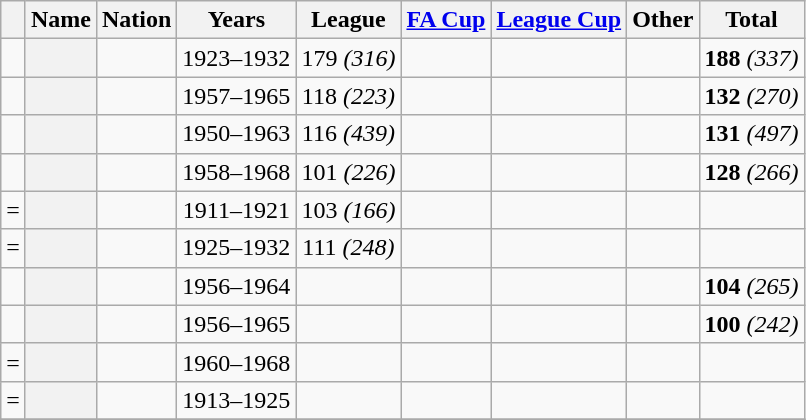<table class="wikitable sortable plainrowheaders" style="text-align: center;">
<tr>
<th scope=col></th>
<th scope=col>Name</th>
<th scope=col>Nation</th>
<th scope=col>Years</th>
<th scope=col>League</th>
<th scope=col><a href='#'>FA Cup</a></th>
<th scope=col><a href='#'>League Cup</a></th>
<th scope=col>Other</th>
<th scope=col>Total</th>
</tr>
<tr>
<td></td>
<th scope=row></th>
<td></td>
<td>1923–1932</td>
<td>179 <em>(316)</em></td>
<td></td>
<td></td>
<td></td>
<td><strong>188</strong> <em>(337)</em></td>
</tr>
<tr>
<td></td>
<th scope=row></th>
<td></td>
<td>1957–1965</td>
<td>118 <em>(223)</em></td>
<td></td>
<td></td>
<td></td>
<td><strong>132</strong> <em>(270)</em></td>
</tr>
<tr>
<td></td>
<th scope=row></th>
<td></td>
<td>1950–1963</td>
<td>116 <em>(439)</em></td>
<td></td>
<td></td>
<td></td>
<td><strong>131</strong> <em>(497)</em></td>
</tr>
<tr>
<td></td>
<th scope=row></th>
<td></td>
<td>1958–1968</td>
<td>101 <em>(226)</em></td>
<td></td>
<td></td>
<td></td>
<td><strong>128</strong> <em>(266)</em></td>
</tr>
<tr>
<td>=</td>
<th scope=row></th>
<td></td>
<td>1911–1921</td>
<td>103 <em>(166)</em></td>
<td></td>
<td></td>
<td></td>
<td></td>
</tr>
<tr>
<td>=</td>
<th scope=row></th>
<td></td>
<td>1925–1932</td>
<td>111 <em>(248)</em></td>
<td></td>
<td></td>
<td></td>
<td></td>
</tr>
<tr>
<td></td>
<th scope=row></th>
<td></td>
<td>1956–1964</td>
<td></td>
<td></td>
<td></td>
<td></td>
<td><strong>104</strong> <em>(265)</em></td>
</tr>
<tr>
<td></td>
<th scope=row></th>
<td></td>
<td>1956–1965</td>
<td></td>
<td></td>
<td></td>
<td></td>
<td><strong>100</strong> <em>(242)</em></td>
</tr>
<tr>
<td>=</td>
<th scope=row></th>
<td></td>
<td>1960–1968</td>
<td></td>
<td></td>
<td></td>
<td></td>
<td></td>
</tr>
<tr>
<td>=</td>
<th scope=row></th>
<td></td>
<td>1913–1925</td>
<td></td>
<td></td>
<td></td>
<td></td>
<td></td>
</tr>
<tr>
</tr>
</table>
